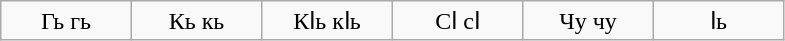<table class="wikitable">
<tr>
<td style="width:5em; text-align:center; padding: 3px;">Гь гь <br> </td>
<td style="width:5em; text-align:center; padding: 3px;">Кь кь <br> </td>
<td style="width:5em; text-align:center; padding: 3px;">Кӏь кӏь <br> </td>
<td style="width:5em; text-align:center; padding: 3px;">Сӏ сӏ <br> </td>
<td style="width:5em; text-align:center; padding: 3px;">Чу чу <br> </td>
<td style="width:5em; text-align:center; padding: 3px;">ӏь <br> </td>
</tr>
</table>
